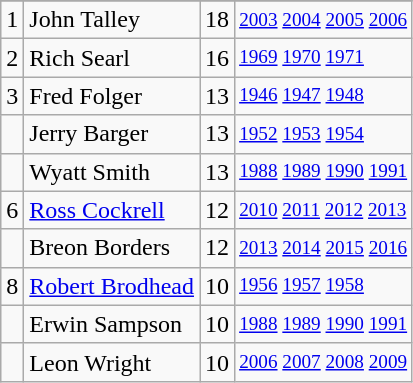<table class="wikitable">
<tr>
</tr>
<tr>
<td>1</td>
<td>John Talley</td>
<td>18</td>
<td style="font-size:80%;"><a href='#'>2003</a> <a href='#'>2004</a> <a href='#'>2005</a> <a href='#'>2006</a></td>
</tr>
<tr>
<td>2</td>
<td>Rich Searl</td>
<td>16</td>
<td style="font-size:80%;"><a href='#'>1969</a> <a href='#'>1970</a> <a href='#'>1971</a></td>
</tr>
<tr>
<td>3</td>
<td>Fred Folger</td>
<td>13</td>
<td style="font-size:80%;"><a href='#'>1946</a> <a href='#'>1947</a> <a href='#'>1948</a></td>
</tr>
<tr>
<td></td>
<td>Jerry Barger</td>
<td>13</td>
<td style="font-size:80%;"><a href='#'>1952</a> <a href='#'>1953</a> <a href='#'>1954</a></td>
</tr>
<tr>
<td></td>
<td>Wyatt Smith</td>
<td>13</td>
<td style="font-size:80%;"><a href='#'>1988</a> <a href='#'>1989</a> <a href='#'>1990</a> <a href='#'>1991</a></td>
</tr>
<tr>
<td>6</td>
<td><a href='#'>Ross Cockrell</a></td>
<td>12</td>
<td style="font-size:80%;"><a href='#'>2010</a> <a href='#'>2011</a> <a href='#'>2012</a> <a href='#'>2013</a></td>
</tr>
<tr>
<td></td>
<td>Breon Borders</td>
<td>12</td>
<td style="font-size:80%;"><a href='#'>2013</a> <a href='#'>2014</a> <a href='#'>2015</a> <a href='#'>2016</a></td>
</tr>
<tr>
<td>8</td>
<td><a href='#'>Robert Brodhead</a></td>
<td>10</td>
<td style="font-size:80%;"><a href='#'>1956</a> <a href='#'>1957</a> <a href='#'>1958</a></td>
</tr>
<tr>
<td></td>
<td>Erwin Sampson</td>
<td>10</td>
<td style="font-size:80%;"><a href='#'>1988</a> <a href='#'>1989</a> <a href='#'>1990</a> <a href='#'>1991</a></td>
</tr>
<tr>
<td></td>
<td>Leon Wright</td>
<td>10</td>
<td style="font-size:80%;"><a href='#'>2006</a> <a href='#'>2007</a> <a href='#'>2008</a> <a href='#'>2009</a></td>
</tr>
</table>
